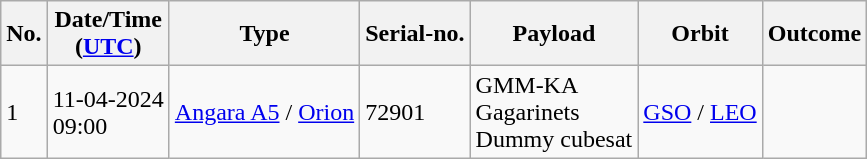<table class="wikitable sortable" style="margin: 1em 1em 1em 0";>
<tr>
<th>No.</th>
<th>Date/Time<br>(<a href='#'>UTC</a>)</th>
<th>Type</th>
<th>Serial-no.</th>
<th>Payload</th>
<th>Orbit</th>
<th>Outcome</th>
</tr>
<tr>
<td>1</td>
<td>11-04-2024<br>09:00</td>
<td><a href='#'>Angara A5</a> / <a href='#'>Orion</a></td>
<td>72901</td>
<td>GMM-KA<br>Gagarinets<br>Dummy cubesat</td>
<td><a href='#'>GSO</a> / <a href='#'>LEO</a></td>
<td></td>
</tr>
</table>
